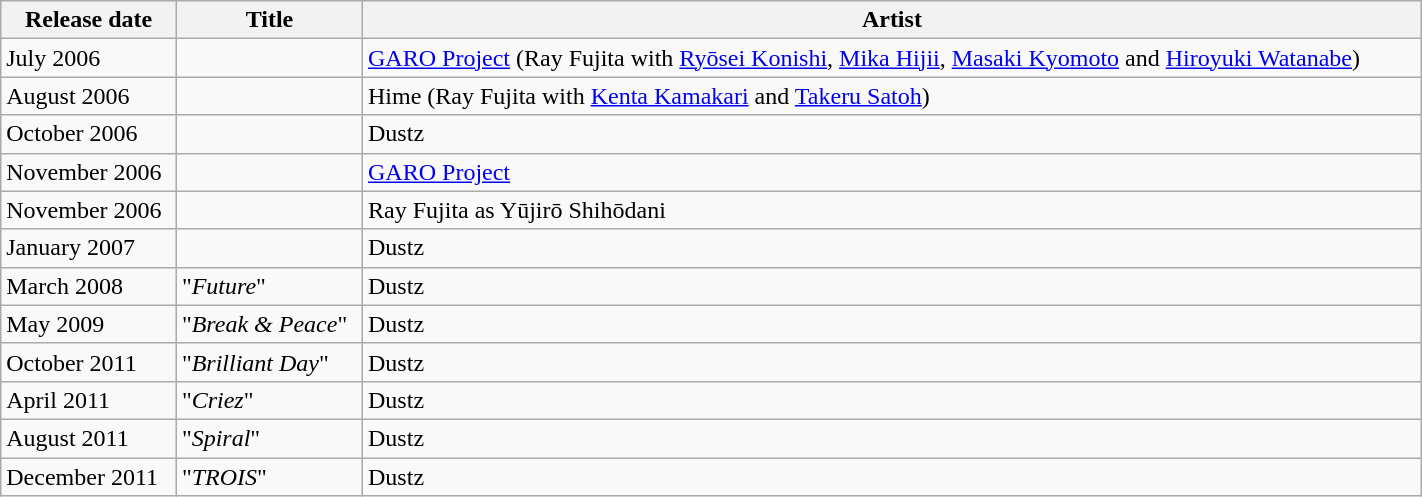<table class="wikitable" width="75%">
<tr>
<th>Release date</th>
<th>Title</th>
<th>Artist</th>
</tr>
<tr>
<td>July 2006</td>
<td></td>
<td><a href='#'>GARO Project</a> (Ray Fujita with <a href='#'>Ryōsei Konishi</a>, <a href='#'>Mika Hijii</a>, <a href='#'>Masaki Kyomoto</a> and <a href='#'>Hiroyuki Watanabe</a>)</td>
</tr>
<tr>
<td>August 2006</td>
<td></td>
<td>Hime (Ray Fujita with <a href='#'>Kenta Kamakari</a> and <a href='#'>Takeru Satoh</a>)</td>
</tr>
<tr>
<td>October 2006</td>
<td></td>
<td>Dustz</td>
</tr>
<tr>
<td>November 2006</td>
<td></td>
<td><a href='#'>GARO Project</a></td>
</tr>
<tr>
<td>November 2006</td>
<td></td>
<td>Ray Fujita as Yūjirō Shihōdani</td>
</tr>
<tr>
<td>January 2007</td>
<td></td>
<td>Dustz</td>
</tr>
<tr>
<td>March 2008</td>
<td>"<em>Future</em>"</td>
<td>Dustz</td>
</tr>
<tr>
<td>May 2009</td>
<td>"<em>Break & Peace</em>"</td>
<td>Dustz</td>
</tr>
<tr>
<td>October 2011</td>
<td>"<em>Brilliant Day</em>"</td>
<td>Dustz</td>
</tr>
<tr>
<td>April 2011</td>
<td>"<em>Criez</em>"</td>
<td>Dustz</td>
</tr>
<tr>
<td>August 2011</td>
<td>"<em>Spiral</em>"</td>
<td>Dustz</td>
</tr>
<tr>
<td>December 2011</td>
<td>"<em>TROIS</em>"</td>
<td>Dustz</td>
</tr>
</table>
